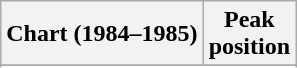<table class="wikitable sortable plainrowheaders">
<tr>
<th>Chart (1984–1985)</th>
<th>Peak<br>position</th>
</tr>
<tr>
</tr>
<tr>
</tr>
<tr>
</tr>
<tr>
</tr>
</table>
